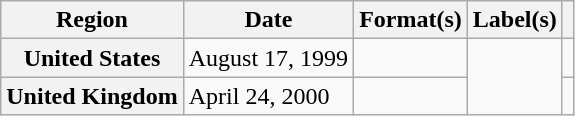<table class="wikitable plainrowheaders">
<tr>
<th scope="col">Region</th>
<th scope="col">Date</th>
<th scope="col">Format(s)</th>
<th scope="col">Label(s)</th>
<th scope="col"></th>
</tr>
<tr>
<th scope="row">United States</th>
<td>August 17, 1999</td>
<td></td>
<td rowspan="2"></td>
<td align="center"></td>
</tr>
<tr>
<th scope="row">United Kingdom</th>
<td>April 24, 2000</td>
<td></td>
<td align="center"></td>
</tr>
</table>
